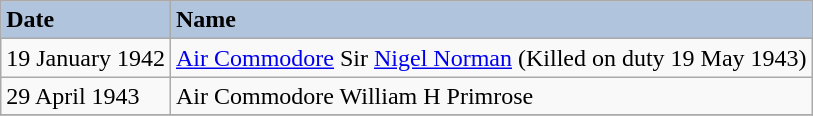<table class="wikitable">
<tr>
<th style="text-align: left; background: #B0C4DE;">Date</th>
<th style="text-align: left; background: #B0C4DE;">Name</th>
</tr>
<tr>
<td>19 January 1942</td>
<td><a href='#'>Air Commodore</a> Sir <a href='#'>Nigel Norman</a> (Killed on duty 19 May 1943)</td>
</tr>
<tr>
<td>29 April 1943</td>
<td>Air Commodore William H Primrose</td>
</tr>
<tr>
</tr>
</table>
